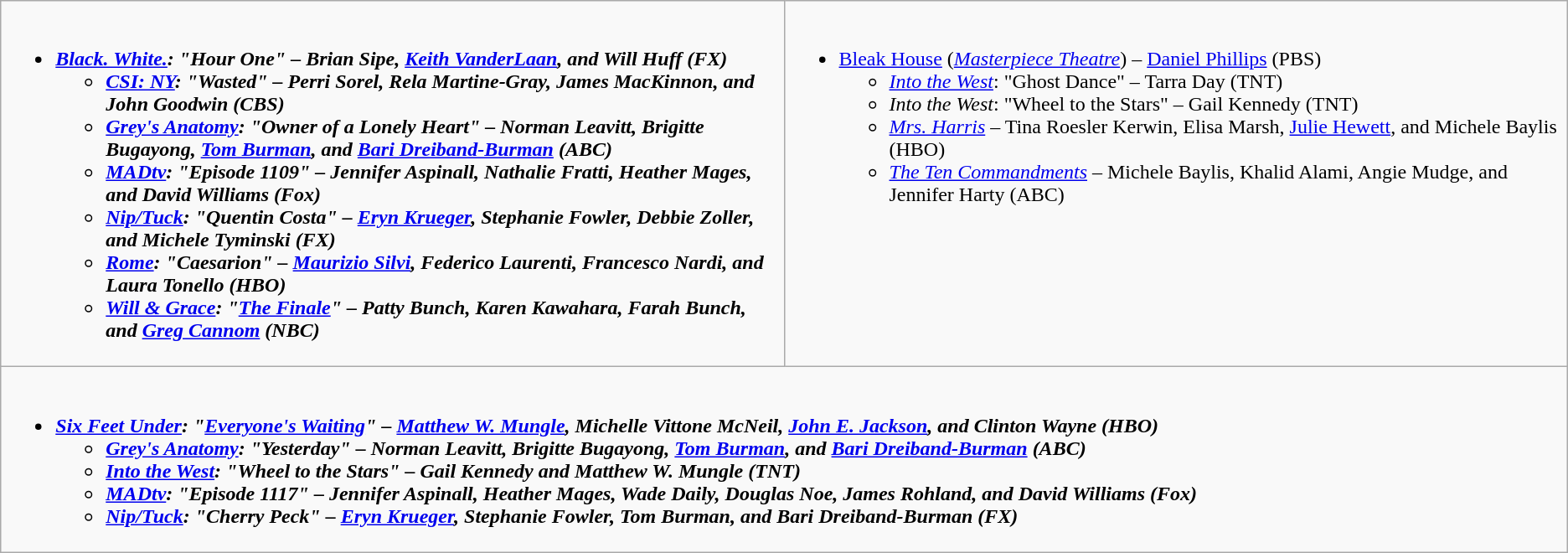<table class="wikitable">
<tr>
<td style="vertical-align:top;" width="50%"><br><ul><li><strong><em><a href='#'>Black. White.</a><em>: "Hour One" – Brian Sipe, <a href='#'>Keith VanderLaan</a>, and Will Huff (FX)<strong><ul><li></em><a href='#'>CSI: NY</a><em>: "Wasted" – Perri Sorel, Rela Martine-Gray, James MacKinnon, and John Goodwin (CBS)</li><li></em><a href='#'>Grey's Anatomy</a><em>: "Owner of a Lonely Heart" – Norman Leavitt, Brigitte Bugayong, <a href='#'>Tom Burman</a>, and <a href='#'>Bari Dreiband-Burman</a> (ABC)</li><li></em><a href='#'>MADtv</a><em>: "Episode 1109" – Jennifer Aspinall, Nathalie Fratti, Heather Mages, and David Williams (Fox)</li><li></em><a href='#'>Nip/Tuck</a><em>: "Quentin Costa" – <a href='#'>Eryn Krueger</a>, Stephanie Fowler, Debbie Zoller, and Michele Tyminski (FX)</li><li></em><a href='#'>Rome</a><em>: "Caesarion" – <a href='#'>Maurizio Silvi</a>, Federico Laurenti, Francesco Nardi, and Laura Tonello (HBO)</li><li></em><a href='#'>Will & Grace</a><em>: "<a href='#'>The Finale</a>" – Patty Bunch, Karen Kawahara, Farah Bunch, and <a href='#'>Greg Cannom</a> (NBC)</li></ul></li></ul></td>
<td style="vertical-align:top;" width="50%"><br><ul><li></em></strong><a href='#'>Bleak House</a></em> (<em><a href='#'>Masterpiece Theatre</a></em>) – <a href='#'>Daniel Phillips</a> (PBS)</strong><ul><li><em><a href='#'>Into the West</a></em>: "Ghost Dance" – Tarra Day (TNT)</li><li><em>Into the West</em>: "Wheel to the Stars" – Gail Kennedy (TNT)</li><li><em><a href='#'>Mrs. Harris</a></em> – Tina Roesler Kerwin, Elisa Marsh, <a href='#'>Julie Hewett</a>, and Michele Baylis (HBO)</li><li><em><a href='#'>The Ten Commandments</a></em> – Michele Baylis, Khalid Alami, Angie Mudge, and Jennifer Harty (ABC)</li></ul></li></ul></td>
</tr>
<tr>
<td style="vertical-align:top;" width="50%" colspan="2"><br><ul><li><strong><em><a href='#'>Six Feet Under</a><em>: "<a href='#'>Everyone's Waiting</a>" – <a href='#'>Matthew W. Mungle</a>, Michelle Vittone McNeil, <a href='#'>John E. Jackson</a>, and Clinton Wayne (HBO)<strong><ul><li></em><a href='#'>Grey's Anatomy</a><em>: "Yesterday" – Norman Leavitt, Brigitte Bugayong, <a href='#'>Tom Burman</a>, and <a href='#'>Bari Dreiband-Burman</a> (ABC)</li><li></em><a href='#'>Into the West</a><em>: "Wheel to the Stars" – Gail Kennedy and Matthew W. Mungle (TNT)</li><li></em><a href='#'>MADtv</a><em>: "Episode 1117" – Jennifer Aspinall, Heather Mages, Wade Daily, Douglas Noe, James Rohland, and David Williams (Fox)</li><li></em><a href='#'>Nip/Tuck</a><em>: "Cherry Peck" – <a href='#'>Eryn Krueger</a>, Stephanie Fowler, Tom Burman, and Bari Dreiband-Burman (FX)</li></ul></li></ul></td>
</tr>
</table>
